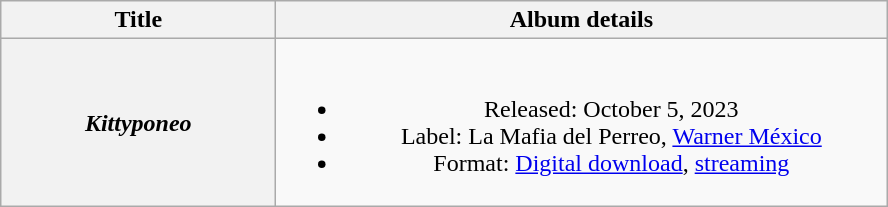<table class="wikitable plainrowheaders" style="text-align:center;">
<tr>
<th scope="col" style="width:11em;">Title</th>
<th scope="col" style="width:25em;">Album details</th>
</tr>
<tr>
<th scope="row"><em>Kittyponeo</em></th>
<td><br><ul><li>Released: October 5, 2023</li><li>Label: La Mafia del Perreo, <a href='#'>Warner México</a></li><li>Format: <a href='#'>Digital download</a>, <a href='#'>streaming</a></li></ul></td>
</tr>
</table>
